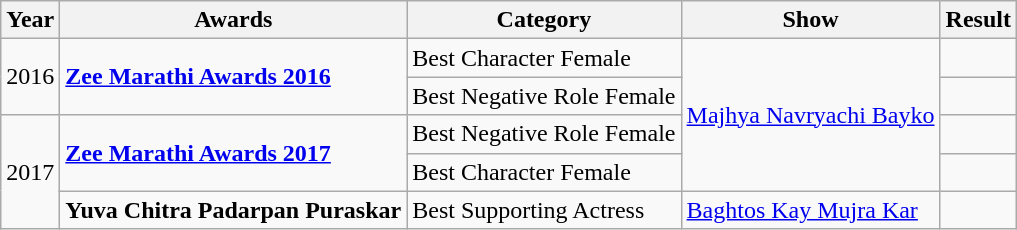<table class="wikitable sortable">
<tr>
<th>Year</th>
<th>Awards</th>
<th>Category</th>
<th>Show</th>
<th>Result</th>
</tr>
<tr>
<td rowspan="2">2016</td>
<td rowspan="2"><strong><a href='#'>Zee Marathi Awards 2016</a></strong></td>
<td>Best Character Female</td>
<td rowspan="4"><a href='#'>Majhya Navryachi Bayko</a></td>
<td></td>
</tr>
<tr>
<td>Best Negative Role Female</td>
<td></td>
</tr>
<tr>
<td rowspan="3">2017</td>
<td rowspan="2"><strong><a href='#'>Zee Marathi Awards 2017</a></strong></td>
<td>Best Negative Role Female</td>
<td></td>
</tr>
<tr>
<td>Best Character Female</td>
<td></td>
</tr>
<tr>
<td><strong>Yuva Chitra Padarpan Puraskar</strong></td>
<td>Best Supporting Actress</td>
<td><a href='#'>Baghtos Kay Mujra Kar</a></td>
<td></td>
</tr>
</table>
